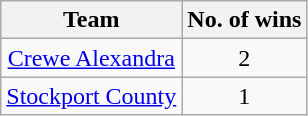<table class="wikitable" style="text-align: center">
<tr>
<th>Team</th>
<th>No. of wins</th>
</tr>
<tr>
<td><a href='#'>Crewe Alexandra</a></td>
<td>2</td>
</tr>
<tr>
<td><a href='#'>Stockport County</a></td>
<td>1</td>
</tr>
</table>
